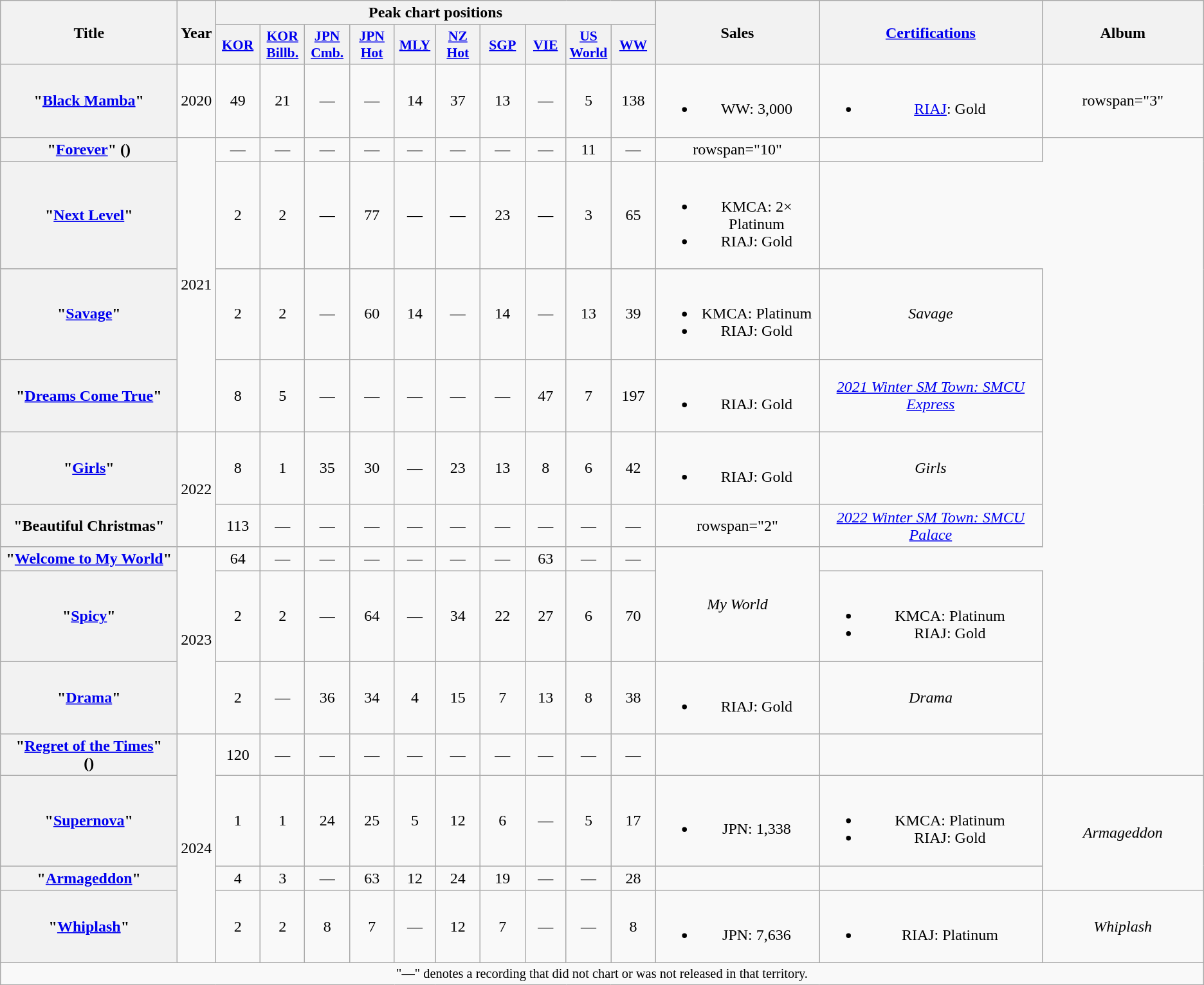<table class="wikitable plainrowheaders" style="text-align:center">
<tr>
<th scope="col" rowspan="2" style="width:11em">Title</th>
<th scope="col" rowspan="2">Year</th>
<th scope="col" colspan="10">Peak chart positions</th>
<th scope="col" rowspan="2">Sales</th>
<th scope="col" rowspan="2"><a href='#'>Certifications</a></th>
<th scope="col" rowspan="2" style="width:10em">Album</th>
</tr>
<tr>
<th scope="col" style="font-size:90%; width:2.75em"><a href='#'>KOR</a><br></th>
<th scope="col" style="font-size:90%; width:2.75em"><a href='#'>KOR<br>Billb.</a><br></th>
<th scope="col" style="font-size:90%; width:2.75em"><a href='#'>JPN<br>Cmb.</a><br></th>
<th scope="col" style="font-size:90%; width:2.75em"><a href='#'>JPN<br>Hot</a><br></th>
<th scope="col" style="font-size:90%; width:2.5em"><a href='#'>MLY</a><br></th>
<th scope="col" style="font-size:90%; width:2.75em"><a href='#'>NZ<br>Hot</a><br></th>
<th scope="col" style="font-size:90%; width:2.75em"><a href='#'>SGP</a><br></th>
<th scope="col" style="font-size:90%; width:2.5em"><a href='#'>VIE</a><br></th>
<th scope="col" style="font-size:90%; width:2.75em"><a href='#'>US<br>World</a><br></th>
<th scope="col" style="font-size:90%; width:2.75em"><a href='#'>WW</a><br></th>
</tr>
<tr>
<th scope="row">"<a href='#'>Black Mamba</a>"</th>
<td>2020</td>
<td>49</td>
<td>21</td>
<td>—</td>
<td>—</td>
<td>14</td>
<td>37</td>
<td>13</td>
<td>—</td>
<td>5</td>
<td>138</td>
<td><br><ul><li>WW: 3,000</li></ul></td>
<td><br><ul><li><a href='#'>RIAJ</a>: Gold </li></ul></td>
<td>rowspan="3"  </td>
</tr>
<tr>
<th scope="row">"<a href='#'>Forever</a>" ()</th>
<td rowspan="4">2021</td>
<td>—</td>
<td>—</td>
<td>—</td>
<td>—</td>
<td>—</td>
<td>—</td>
<td>—</td>
<td>—</td>
<td>11</td>
<td>—</td>
<td>rowspan="10" </td>
<td></td>
</tr>
<tr>
<th scope="row">"<a href='#'>Next Level</a>"</th>
<td>2</td>
<td>2</td>
<td>—</td>
<td>77</td>
<td>—</td>
<td>—</td>
<td>23</td>
<td>—</td>
<td>3</td>
<td>65</td>
<td><br><ul><li>KMCA: 2× Platinum </li><li>RIAJ: Gold </li></ul></td>
</tr>
<tr>
<th scope="row">"<a href='#'>Savage</a>"</th>
<td>2</td>
<td>2</td>
<td>—</td>
<td>60</td>
<td>14</td>
<td>—</td>
<td>14</td>
<td>—</td>
<td>13</td>
<td>39</td>
<td><br><ul><li>KMCA: Platinum </li><li>RIAJ: Gold </li></ul></td>
<td><em>Savage</em></td>
</tr>
<tr>
<th scope="row">"<a href='#'>Dreams Come True</a>"</th>
<td>8</td>
<td>5</td>
<td>—</td>
<td>—</td>
<td>—</td>
<td>—</td>
<td>—</td>
<td>47</td>
<td>7</td>
<td>197</td>
<td><br><ul><li>RIAJ: Gold </li></ul></td>
<td><em><a href='#'>2021 Winter SM Town: SMCU Express</a></em></td>
</tr>
<tr>
<th scope="row">"<a href='#'>Girls</a>"</th>
<td rowspan="2">2022</td>
<td>8</td>
<td>1</td>
<td>35</td>
<td>30</td>
<td>—</td>
<td>23</td>
<td>13</td>
<td>8</td>
<td>6</td>
<td>42</td>
<td><br><ul><li>RIAJ: Gold </li></ul></td>
<td><em>Girls</em></td>
</tr>
<tr>
<th scope="row">"Beautiful Christmas"<br></th>
<td>113</td>
<td>—</td>
<td>—</td>
<td>—</td>
<td>—</td>
<td>—</td>
<td>—</td>
<td>—</td>
<td>—</td>
<td>—</td>
<td>rowspan="2" </td>
<td><em><a href='#'>2022 Winter SM Town: SMCU Palace</a></em></td>
</tr>
<tr>
<th scope="row">"<a href='#'>Welcome to My World</a>"<br></th>
<td rowspan="3">2023</td>
<td>64</td>
<td>—</td>
<td>—</td>
<td>—</td>
<td>—</td>
<td>—</td>
<td>—</td>
<td>63</td>
<td>—</td>
<td>—</td>
<td rowspan="2"><em>My World</em></td>
</tr>
<tr>
<th scope="row">"<a href='#'>Spicy</a>"</th>
<td>2</td>
<td>2</td>
<td>—</td>
<td>64</td>
<td>—</td>
<td>34</td>
<td>22</td>
<td>27</td>
<td>6</td>
<td>70</td>
<td><br><ul><li>KMCA: Platinum </li><li>RIAJ: Gold </li></ul></td>
</tr>
<tr>
<th scope="row">"<a href='#'>Drama</a>"</th>
<td>2</td>
<td>—</td>
<td>36</td>
<td>34</td>
<td>4</td>
<td>15</td>
<td>7</td>
<td>13</td>
<td>8</td>
<td>38</td>
<td><br><ul><li>RIAJ: Gold </li></ul></td>
<td><em>Drama</em></td>
</tr>
<tr>
<th scope="row">"<a href='#'>Regret of the Times</a>"<br>()</th>
<td rowspan="4">2024</td>
<td>120</td>
<td>—</td>
<td>—</td>
<td>—</td>
<td>—</td>
<td>—</td>
<td>—</td>
<td>—</td>
<td>—</td>
<td>—</td>
<td></td>
<td></td>
</tr>
<tr>
<th scope="row">"<a href='#'>Supernova</a>"</th>
<td>1</td>
<td>1</td>
<td>24</td>
<td>25</td>
<td>5</td>
<td>12</td>
<td>6</td>
<td>—</td>
<td>5</td>
<td>17</td>
<td><br><ul><li>JPN: 1,338 </li></ul></td>
<td><br><ul><li>KMCA: Platinum </li><li>RIAJ: Gold </li></ul></td>
<td rowspan="2"><em>Armageddon</em></td>
</tr>
<tr>
<th scope="row">"<a href='#'>Armageddon</a>"</th>
<td>4</td>
<td>3</td>
<td>—</td>
<td>63</td>
<td>12</td>
<td>24</td>
<td>19</td>
<td>—</td>
<td>—</td>
<td>28</td>
<td></td>
<td></td>
</tr>
<tr>
<th scope="row">"<a href='#'>Whiplash</a>"</th>
<td>2</td>
<td>2</td>
<td>8</td>
<td>7</td>
<td>—</td>
<td>12</td>
<td>7</td>
<td>—</td>
<td>—</td>
<td>8</td>
<td><br><ul><li>JPN: 7,636 </li></ul></td>
<td><br><ul><li>RIAJ: Platinum </li></ul></td>
<td><em>Whiplash</em></td>
</tr>
<tr>
<td colspan="15" style="font-size:85%">"—" denotes a recording that did not chart or was not released in that territory.</td>
</tr>
</table>
